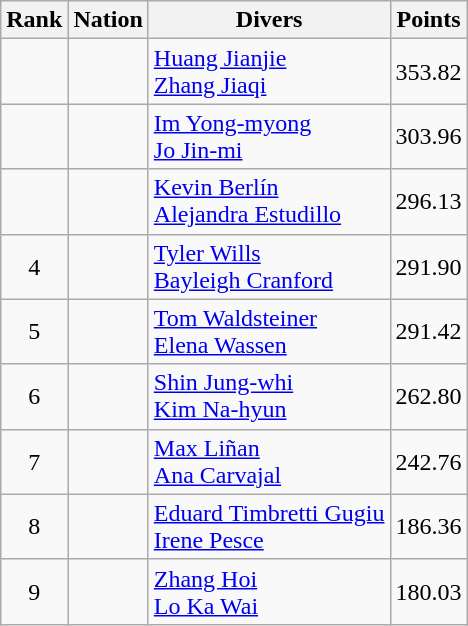<table class="wikitable sortable" style="text-align:center">
<tr>
<th>Rank</th>
<th>Nation</th>
<th>Divers</th>
<th>Points</th>
</tr>
<tr>
<td></td>
<td align=left></td>
<td align=left><a href='#'>Huang Jianjie</a><br><a href='#'>Zhang Jiaqi</a></td>
<td>353.82</td>
</tr>
<tr>
<td></td>
<td align=left></td>
<td align=left><a href='#'>Im Yong-myong</a><br><a href='#'>Jo Jin-mi</a></td>
<td>303.96</td>
</tr>
<tr>
<td></td>
<td align=left></td>
<td align=left><a href='#'>Kevin Berlín</a><br><a href='#'>Alejandra Estudillo</a></td>
<td>296.13</td>
</tr>
<tr>
<td>4</td>
<td align=left></td>
<td align=left><a href='#'>Tyler Wills</a><br><a href='#'>Bayleigh Cranford</a></td>
<td>291.90</td>
</tr>
<tr>
<td>5</td>
<td align=left></td>
<td align=left><a href='#'>Tom Waldsteiner</a><br><a href='#'>Elena Wassen</a></td>
<td>291.42</td>
</tr>
<tr>
<td>6</td>
<td align=left></td>
<td align=left><a href='#'>Shin Jung-whi</a><br><a href='#'>Kim Na-hyun</a></td>
<td>262.80</td>
</tr>
<tr>
<td>7</td>
<td align=left></td>
<td align=left><a href='#'>Max Liñan</a><br><a href='#'>Ana Carvajal</a></td>
<td>242.76</td>
</tr>
<tr>
<td>8</td>
<td align=left></td>
<td align=left><a href='#'>Eduard Timbretti Gugiu</a><br><a href='#'>Irene Pesce</a></td>
<td>186.36</td>
</tr>
<tr>
<td>9</td>
<td align=left></td>
<td align=left><a href='#'>Zhang Hoi</a><br><a href='#'>Lo Ka Wai</a></td>
<td>180.03</td>
</tr>
</table>
